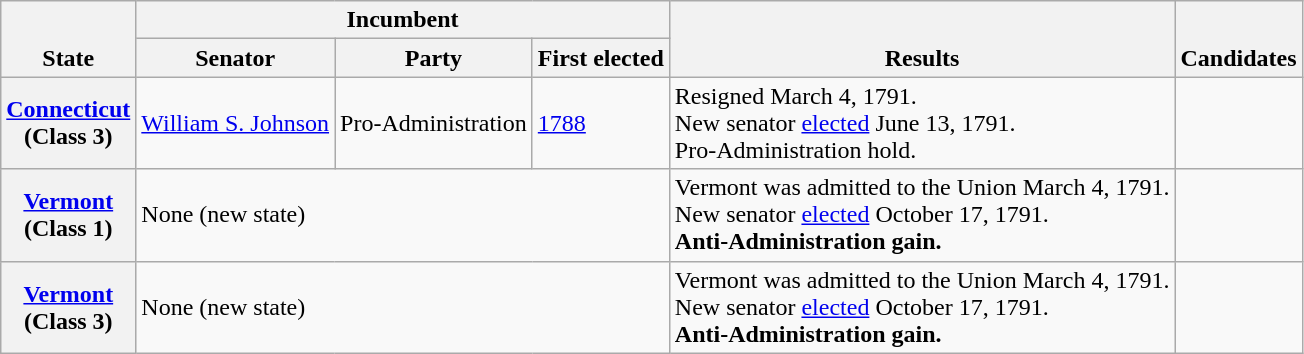<table class=wikitable>
<tr valign=bottom>
<th rowspan=2>State</th>
<th colspan=3>Incumbent</th>
<th rowspan=2>Results</th>
<th rowspan=2>Candidates</th>
</tr>
<tr>
<th>Senator</th>
<th>Party</th>
<th>First elected</th>
</tr>
<tr>
<th><a href='#'>Connecticut</a><br>(Class 3)</th>
<td><a href='#'>William S. Johnson</a></td>
<td>Pro-Administration</td>
<td><a href='#'>1788</a></td>
<td>Resigned March 4, 1791.<br>New senator <a href='#'>elected</a> June 13, 1791.<br>Pro-Administration hold.</td>
<td nowrap></td>
</tr>
<tr>
<th><a href='#'>Vermont</a><br>(Class 1)</th>
<td colspan=3>None (new state)</td>
<td>Vermont was admitted to the Union March 4, 1791.<br>New senator <a href='#'>elected</a> October 17, 1791.<br><strong>Anti-Administration gain.</strong></td>
<td nowrap></td>
</tr>
<tr>
<th><a href='#'>Vermont</a><br>(Class 3)</th>
<td colspan=3>None (new state)</td>
<td>Vermont was admitted to the Union March 4, 1791.<br>New senator <a href='#'>elected</a> October 17, 1791.<br><strong>Anti-Administration gain.</strong></td>
<td nowrap></td>
</tr>
</table>
